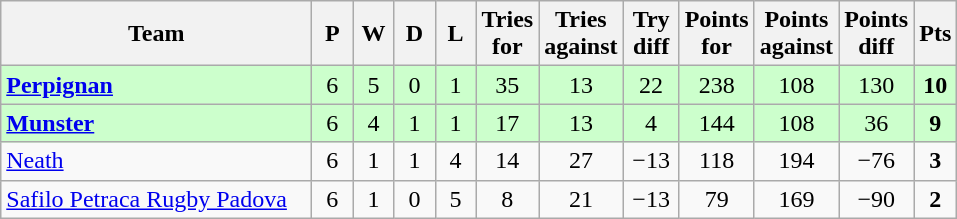<table class="wikitable" style="text-align:center">
<tr>
<th width="200">Team</th>
<th width="20">P</th>
<th width="20">W</th>
<th width="20">D</th>
<th width="20">L</th>
<th width="20">Tries for</th>
<th width="20">Tries against</th>
<th width="30">Try diff</th>
<th width="20">Points for</th>
<th width="20">Points against</th>
<th width="25">Points diff</th>
<th width="20">Pts</th>
</tr>
<tr bgcolor="#ccffcc">
<td align="left"> <strong><a href='#'>Perpignan</a></strong></td>
<td>6</td>
<td>5</td>
<td>0</td>
<td>1</td>
<td>35</td>
<td>13</td>
<td>22</td>
<td>238</td>
<td>108</td>
<td>130</td>
<td><strong>10</strong></td>
</tr>
<tr bgcolor="#ccffcc">
<td align="left"> <strong><a href='#'>Munster</a></strong></td>
<td>6</td>
<td>4</td>
<td>1</td>
<td>1</td>
<td>17</td>
<td>13</td>
<td>4</td>
<td>144</td>
<td>108</td>
<td>36</td>
<td><strong>9</strong></td>
</tr>
<tr>
<td align="left"> <a href='#'>Neath</a></td>
<td>6</td>
<td>1</td>
<td>1</td>
<td>4</td>
<td>14</td>
<td>27</td>
<td>−13</td>
<td>118</td>
<td>194</td>
<td>−76</td>
<td><strong>3</strong></td>
</tr>
<tr>
<td align="left"> <a href='#'>Safilo Petraca Rugby Padova</a></td>
<td>6</td>
<td>1</td>
<td>0</td>
<td>5</td>
<td>8</td>
<td>21</td>
<td>−13</td>
<td>79</td>
<td>169</td>
<td>−90</td>
<td><strong>2</strong></td>
</tr>
</table>
